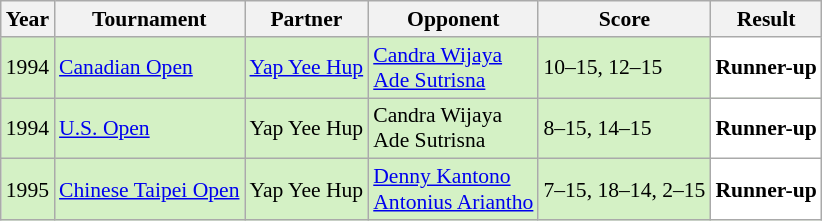<table class="sortable wikitable" style="font-size: 90%;">
<tr>
<th>Year</th>
<th>Tournament</th>
<th>Partner</th>
<th>Opponent</th>
<th>Score</th>
<th>Result</th>
</tr>
<tr style="background:#D4F1C5">
<td align="center">1994</td>
<td align="left"><a href='#'>Canadian Open</a></td>
<td align="left"> <a href='#'>Yap Yee Hup</a></td>
<td align="left"> <a href='#'>Candra Wijaya</a><br>  <a href='#'>Ade Sutrisna</a></td>
<td align="left">10–15, 12–15</td>
<td style="text-align:left; background:white"> <strong>Runner-up</strong></td>
</tr>
<tr style="background:#D4F1C5">
<td align="center">1994</td>
<td align="left"><a href='#'>U.S. Open</a></td>
<td align="left"> Yap Yee Hup</td>
<td align="left"> Candra Wijaya<br>  Ade Sutrisna</td>
<td align="left">8–15, 14–15</td>
<td style="text-align:left; background:white"> <strong>Runner-up</strong></td>
</tr>
<tr style="background:#D4F1C5">
<td align="center">1995</td>
<td align="left"><a href='#'>Chinese Taipei Open</a></td>
<td align="left"> Yap Yee Hup</td>
<td align="left"> <a href='#'>Denny Kantono</a><br>  <a href='#'>Antonius Ariantho</a></td>
<td align="left">7–15, 18–14, 2–15</td>
<td style="text-align:left; background:white"> <strong>Runner-up</strong></td>
</tr>
</table>
